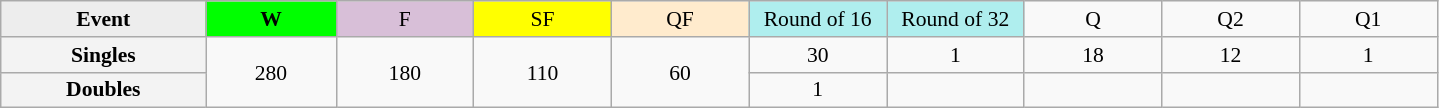<table class=wikitable style=font-size:90%;text-align:center>
<tr>
<td style="width:130px; background:#ededed;"><strong>Event</strong></td>
<td style="width:80px; background:lime;"><strong>W</strong></td>
<td style="width:85px; background:thistle;">F</td>
<td style="width:85px; background:#ff0;">SF</td>
<td style="width:85px; background:#ffebcd;">QF</td>
<td style="width:85px; background:#afeeee;">Round of 16</td>
<td style="width:85px; background:#afeeee;">Round of 32</td>
<td width=85>Q</td>
<td width=85>Q2</td>
<td width=85>Q1</td>
</tr>
<tr>
<th style="background:#f3f3f3;">Singles</th>
<td rowspan=2>280</td>
<td rowspan=2>180</td>
<td rowspan=2>110</td>
<td rowspan=2>60</td>
<td>30</td>
<td>1</td>
<td>18</td>
<td>12</td>
<td>1</td>
</tr>
<tr>
<th style="background:#f3f3f3;">Doubles</th>
<td>1</td>
<td></td>
<td></td>
<td></td>
<td></td>
</tr>
</table>
